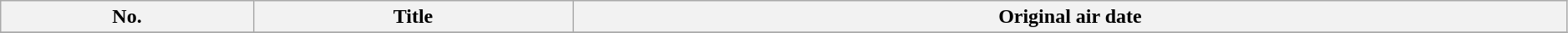<table class="wikitable plainrowheaders" style="width:99%;">
<tr>
<th>No.</th>
<th>Title</th>
<th>Original air date</th>
</tr>
<tr>
</tr>
</table>
